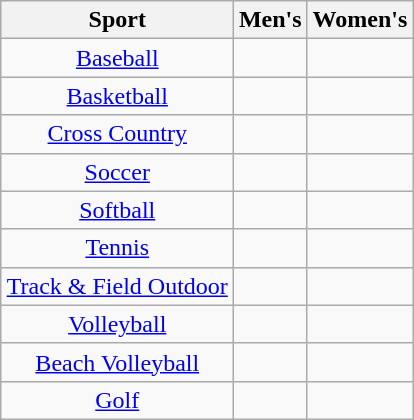<table class="wikitable" style="margin:auto; text-align:center">
<tr>
<th>Sport</th>
<th>Men's</th>
<th>Women's</th>
</tr>
<tr>
<td><a href='#'>Baseball</a></td>
<td></td>
<td></td>
</tr>
<tr>
<td><a href='#'>Basketball</a></td>
<td></td>
<td></td>
</tr>
<tr>
<td><a href='#'>Cross Country</a></td>
<td></td>
<td></td>
</tr>
<tr>
<td><a href='#'>Soccer</a></td>
<td></td>
<td></td>
</tr>
<tr>
<td><a href='#'>Softball</a></td>
<td></td>
<td></td>
</tr>
<tr>
<td><a href='#'>Tennis</a></td>
<td></td>
<td></td>
</tr>
<tr>
<td><a href='#'>Track & Field Outdoor</a></td>
<td></td>
<td></td>
</tr>
<tr>
<td><a href='#'>Volleyball</a></td>
<td></td>
<td></td>
</tr>
<tr>
<td><a href='#'>Beach Volleyball</a></td>
<td></td>
<td></td>
</tr>
<tr>
<td><a href='#'>Golf</a></td>
<td></td>
<td></td>
</tr>
</table>
